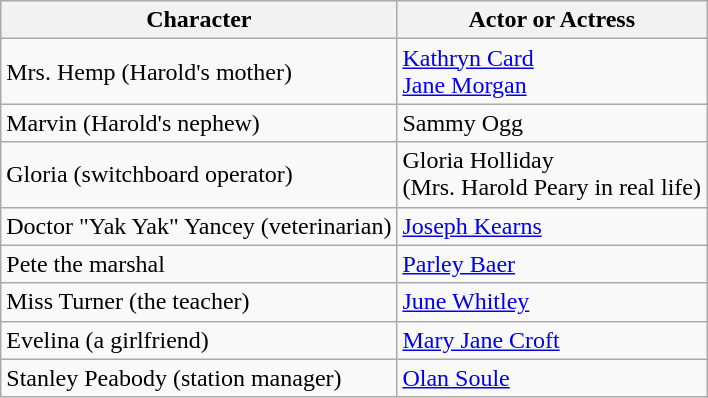<table class="wikitable">
<tr>
<th>Character</th>
<th>Actor or Actress</th>
</tr>
<tr>
<td>Mrs. Hemp (Harold's mother)</td>
<td><a href='#'>Kathryn Card</a><br><a href='#'>Jane Morgan</a></td>
</tr>
<tr>
<td>Marvin (Harold's nephew)</td>
<td>Sammy Ogg</td>
</tr>
<tr>
<td>Gloria (switchboard operator)</td>
<td>Gloria Holliday<br>(Mrs. Harold Peary in real life)</td>
</tr>
<tr>
<td>Doctor "Yak Yak" Yancey (veterinarian)</td>
<td><a href='#'>Joseph Kearns</a></td>
</tr>
<tr>
<td>Pete the marshal</td>
<td><a href='#'>Parley Baer</a></td>
</tr>
<tr>
<td>Miss Turner (the teacher)</td>
<td><a href='#'>June Whitley</a></td>
</tr>
<tr>
<td>Evelina (a girlfriend)</td>
<td><a href='#'>Mary Jane Croft</a></td>
</tr>
<tr>
<td>Stanley Peabody (station manager)</td>
<td><a href='#'>Olan Soule</a></td>
</tr>
</table>
